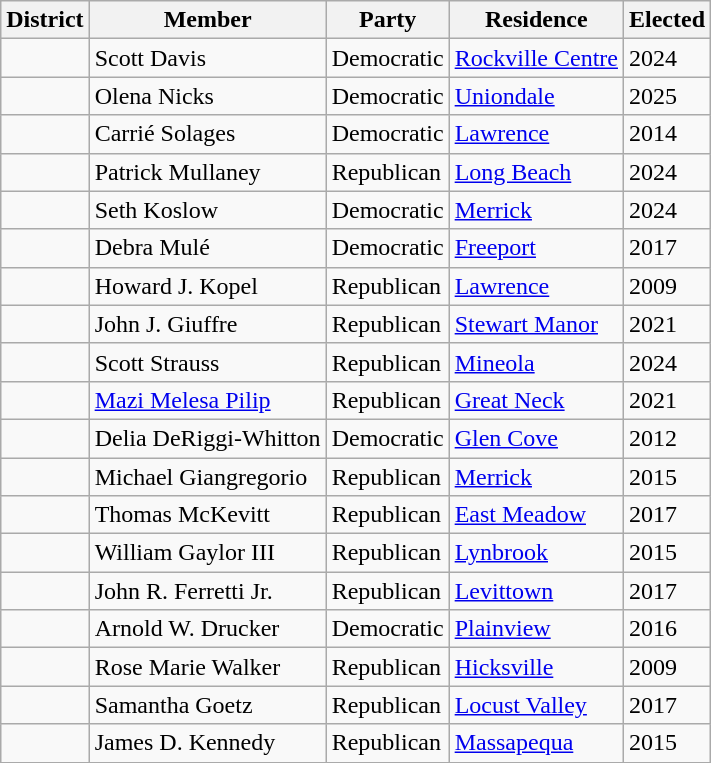<table class="sortable wikitable">
<tr>
<th>District</th>
<th>Member</th>
<th>Party</th>
<th>Residence</th>
<th>Elected</th>
</tr>
<tr>
<td></td>
<td data-sort-value="Davis, Scott">Scott Davis</td>
<td>Democratic</td>
<td><a href='#'>Rockville Centre</a></td>
<td>2024</td>
</tr>
<tr>
<td></td>
<td data-sort-value="Nicks, Olena">Olena Nicks</td>
<td>Democratic</td>
<td><a href='#'>Uniondale</a></td>
<td>2025</td>
</tr>
<tr>
<td></td>
<td data-sort-value="Solages, Carrié">Carrié Solages</td>
<td>Democratic</td>
<td><a href='#'>Lawrence</a></td>
<td>2014</td>
</tr>
<tr>
<td></td>
<td data-sort-value="Mullaney, Patrick">Patrick Mullaney</td>
<td>Republican</td>
<td><a href='#'>Long Beach</a></td>
<td>2024</td>
</tr>
<tr>
<td></td>
<td data-sort-value="Koslow, Seth">Seth Koslow</td>
<td>Democratic</td>
<td><a href='#'>Merrick</a></td>
<td>2024</td>
</tr>
<tr>
<td></td>
<td data-sort-value="Mulé, Debra">Debra Mulé</td>
<td>Democratic</td>
<td><a href='#'>Freeport</a></td>
<td>2017</td>
</tr>
<tr>
<td></td>
<td data-sort-value="Kopel, Howard J.">Howard J. Kopel</td>
<td>Republican</td>
<td><a href='#'>Lawrence</a></td>
<td>2009</td>
</tr>
<tr>
<td></td>
<td data-sort-value="Giuffre, John J.">John J. Giuffre</td>
<td>Republican</td>
<td><a href='#'>Stewart Manor</a></td>
<td>2021</td>
</tr>
<tr>
<td></td>
<td data-sort-value="Strauss, Scott">Scott Strauss</td>
<td>Republican</td>
<td><a href='#'>Mineola</a></td>
<td>2024</td>
</tr>
<tr>
<td></td>
<td data-sort-value="Pilip, Mazi Melesa"><a href='#'>Mazi Melesa Pilip</a></td>
<td>Republican</td>
<td><a href='#'>Great Neck</a></td>
<td>2021</td>
</tr>
<tr>
<td></td>
<td data-sort-value="DeRiggi-Whitton, Delia">Delia DeRiggi-Whitton</td>
<td>Democratic</td>
<td><a href='#'>Glen Cove</a></td>
<td>2012</td>
</tr>
<tr>
<td></td>
<td data-sort-value="Giangregorio, Michael">Michael Giangregorio</td>
<td>Republican</td>
<td><a href='#'>Merrick</a></td>
<td>2015</td>
</tr>
<tr>
<td></td>
<td data-sort-value="McKevitt, Thomas">Thomas McKevitt</td>
<td>Republican</td>
<td><a href='#'>East Meadow</a></td>
<td>2017</td>
</tr>
<tr>
<td></td>
<td data-sort-value="Gaylor III, William">William Gaylor III</td>
<td>Republican</td>
<td><a href='#'>Lynbrook</a></td>
<td>2015</td>
</tr>
<tr>
<td></td>
<td data-sort-value="Ferretti, John R.">John R. Ferretti Jr.</td>
<td>Republican</td>
<td><a href='#'>Levittown</a></td>
<td>2017</td>
</tr>
<tr>
<td></td>
<td data-sort-value="Drucker, Arnold W.">Arnold W. Drucker</td>
<td>Democratic</td>
<td><a href='#'>Plainview</a></td>
<td>2016</td>
</tr>
<tr>
<td></td>
<td data-sort-value="Walker, Rose Marie">Rose Marie Walker</td>
<td>Republican</td>
<td><a href='#'>Hicksville</a></td>
<td>2009</td>
</tr>
<tr>
<td></td>
<td data-sort-value="Goetz, Samantha">Samantha Goetz</td>
<td>Republican</td>
<td><a href='#'>Locust Valley</a></td>
<td>2017</td>
</tr>
<tr>
<td></td>
<td data-sort-value="Kennedy, James D.">James D. Kennedy</td>
<td>Republican</td>
<td><a href='#'>Massapequa</a></td>
<td>2015</td>
</tr>
</table>
